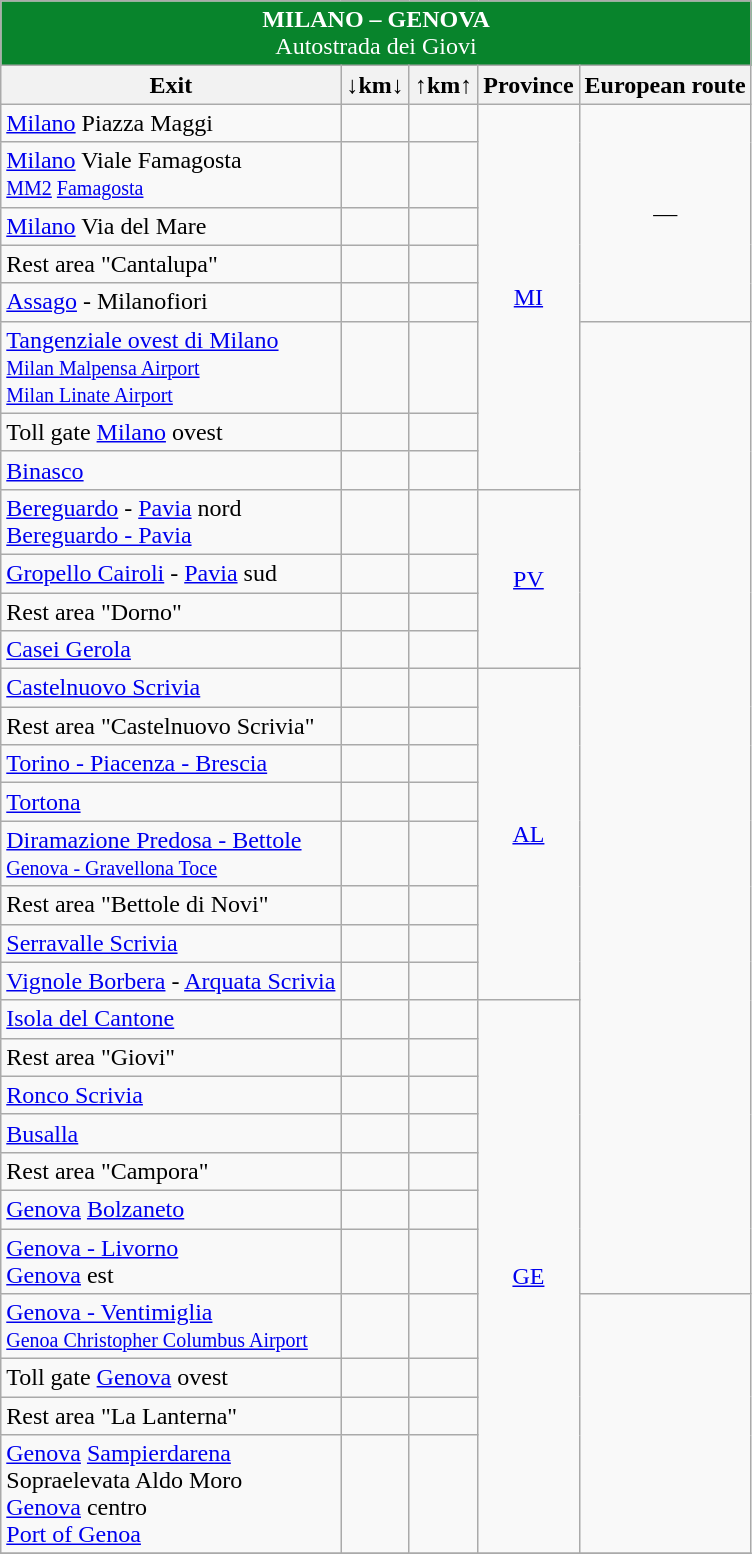<table class="wikitable">
<tr align="center" bgcolor="08842C" style="color: white;">
<td colspan="6"><strong> MILANO – GENOVA</strong><br>Autostrada dei Giovi</td>
</tr>
<tr>
<th><strong>Exit</strong></th>
<th align="center"><strong>↓km↓</strong></th>
<th align="center"><strong>↑km↑</strong></th>
<th align="center"><strong>Province</strong></th>
<th align="center"><strong>European route</strong></th>
</tr>
<tr>
<td> <a href='#'>Milano</a> Piazza Maggi</td>
<td align="right"></td>
<td align="right"></td>
<td align="center" rowspan=8><a href='#'>MI</a></td>
<td align="center" rowspan=5>—</td>
</tr>
<tr>
<td> <a href='#'>Milano</a> Viale Famagosta<br><small> <a href='#'>MM2</a> <a href='#'>Famagosta</a> </small></td>
<td align="right"></td>
<td align="right"></td>
</tr>
<tr>
<td> <a href='#'>Milano</a> Via del Mare</td>
<td align="right"></td>
<td align="right"></td>
</tr>
<tr>
<td> Rest area "Cantalupa"</td>
<td align="right"></td>
<td align="right"></td>
</tr>
<tr>
<td> <a href='#'>Assago</a> - Milanofiori</td>
<td align="right"></td>
<td align="right"></td>
</tr>
<tr>
<td>    <a href='#'>Tangenziale ovest di Milano</a><br><small>  <a href='#'>Milan Malpensa Airport</a></small><br><small>  <a href='#'>Milan Linate Airport</a></small></td>
<td align="right"></td>
<td align="right"></td>
<td rowspan=22 align="center"></td>
</tr>
<tr>
<td> Toll gate <a href='#'>Milano</a> ovest</td>
<td align="right"></td>
<td align="right"></td>
</tr>
<tr>
<td> <a href='#'>Binasco</a></td>
<td align="right"></td>
<td align="right"></td>
</tr>
<tr>
<td>  <a href='#'>Bereguardo</a> - <a href='#'>Pavia</a> nord<br> <a href='#'>Bereguardo - Pavia</a></td>
<td align="right"></td>
<td align="right"></td>
<td rowspan=4 align="center"><a href='#'>PV</a></td>
</tr>
<tr>
<td> <a href='#'>Gropello Cairoli</a> - <a href='#'>Pavia</a> sud</td>
<td align="right"></td>
<td align="right"></td>
</tr>
<tr>
<td> Rest area "Dorno"</td>
<td align="right"></td>
<td align="right"></td>
</tr>
<tr>
<td> <a href='#'>Casei Gerola</a></td>
<td align="right"></td>
<td align="right"></td>
</tr>
<tr>
<td> <a href='#'>Castelnuovo Scrivia</a></td>
<td align="right"></td>
<td align="right"></td>
<td rowspan=8 align="center"><a href='#'>AL</a></td>
</tr>
<tr>
<td> Rest area "Castelnuovo Scrivia"</td>
<td align="right"></td>
<td align="right"></td>
</tr>
<tr>
<td>   <a href='#'>Torino - Piacenza - Brescia</a><br></td>
<td align="right"></td>
<td align="right"></td>
</tr>
<tr>
<td> <a href='#'>Tortona</a></td>
<td align="right"></td>
<td align="right"></td>
</tr>
<tr>
<td>  <a href='#'>Diramazione Predosa - Bettole</a><br><small>   <a href='#'>Genova - Gravellona Toce</a></small></td>
<td align="right"></td>
<td align="right"></td>
</tr>
<tr>
<td> Rest area "Bettole di Novi"</td>
<td align="right"></td>
<td align="right"></td>
</tr>
<tr>
<td> <a href='#'>Serravalle Scrivia</a></td>
<td align="right"></td>
<td align="right"></td>
</tr>
<tr>
<td> <a href='#'>Vignole Borbera</a> - <a href='#'>Arquata Scrivia</a></td>
<td align="right"></td>
<td align="right"></td>
</tr>
<tr>
<td> <a href='#'>Isola del Cantone</a></td>
<td align="right"></td>
<td align="right"></td>
<td rowspan=11 align="center"><a href='#'>GE</a></td>
</tr>
<tr>
<td> Rest area "Giovi"</td>
<td align="right"></td>
<td align="right"></td>
</tr>
<tr>
<td> <a href='#'>Ronco Scrivia</a></td>
<td align="right"></td>
<td align="right"></td>
</tr>
<tr>
<td> <a href='#'>Busalla</a></td>
<td align="right"></td>
<td align="right"></td>
</tr>
<tr>
<td> Rest area "Campora"</td>
<td align="right"></td>
<td align="right"></td>
</tr>
<tr>
<td> <a href='#'>Genova</a> <a href='#'>Bolzaneto</a></td>
<td align="right"></td>
<td align="right"></td>
</tr>
<tr>
<td>   <a href='#'>Genova - Livorno</a> <br>  <a href='#'>Genova</a> est</td>
<td align="right"></td>
<td align="right"></td>
</tr>
<tr>
<td>    <a href='#'>Genova - Ventimiglia</a> <br><small>  <a href='#'>Genoa Christopher Columbus Airport</a></small></td>
<td align="right"></td>
<td align="right"></td>
<td rowspan=4 align="center"><br></td>
</tr>
<tr>
<td> Toll gate <a href='#'>Genova</a> ovest</td>
<td align="right"></td>
<td align="right"></td>
</tr>
<tr>
<td> Rest area "La Lanterna"</td>
<td align="right"></td>
<td align="right"></td>
</tr>
<tr>
<td> <a href='#'>Genova</a> <a href='#'>Sampierdarena</a> <br> Sopraelevata Aldo Moro<br> <a href='#'>Genova</a> centro <br> <a href='#'>Port of Genoa</a></td>
<td align="right"></td>
<td align="right"></td>
</tr>
<tr>
</tr>
</table>
